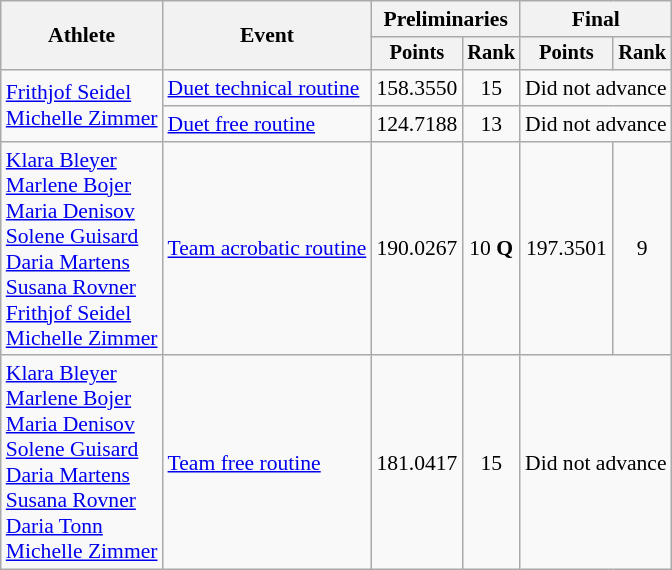<table class="wikitable" style="font-size:90%">
<tr>
<th rowspan="2">Athlete</th>
<th rowspan="2">Event</th>
<th colspan="2">Preliminaries</th>
<th colspan="2">Final</th>
</tr>
<tr style="font-size:95%">
<th>Points</th>
<th>Rank</th>
<th>Points</th>
<th>Rank</th>
</tr>
<tr align="center">
<td align="left" rowspan=2><a href='#'>Frithjof Seidel</a><br><a href='#'>Michelle Zimmer</a></td>
<td align="left"><a href='#'>Duet technical routine</a></td>
<td>158.3550</td>
<td>15</td>
<td colspan=2>Did not advance</td>
</tr>
<tr align="center">
<td align="left"><a href='#'>Duet free routine</a></td>
<td>124.7188</td>
<td>13</td>
<td colspan=2>Did not advance</td>
</tr>
<tr align="center">
<td align="left"><a href='#'>Klara Bleyer</a><br><a href='#'>Marlene Bojer</a><br><a href='#'>Maria Denisov</a><br><a href='#'>Solene Guisard</a><br><a href='#'>Daria Martens</a><br><a href='#'>Susana Rovner</a><br><a href='#'>Frithjof Seidel</a><br><a href='#'>Michelle Zimmer</a></td>
<td align="left"><a href='#'>Team acrobatic routine</a></td>
<td>190.0267</td>
<td>10 <strong>Q</strong></td>
<td>197.3501</td>
<td>9</td>
</tr>
<tr align="center">
<td align="left"><a href='#'>Klara Bleyer</a><br><a href='#'>Marlene Bojer</a><br><a href='#'>Maria Denisov</a><br><a href='#'>Solene Guisard</a><br><a href='#'>Daria Martens</a><br><a href='#'>Susana Rovner</a><br><a href='#'>Daria Tonn</a><br><a href='#'>Michelle Zimmer</a></td>
<td align="left"><a href='#'>Team free routine</a></td>
<td>181.0417</td>
<td>15</td>
<td colspan=2>Did not advance</td>
</tr>
</table>
